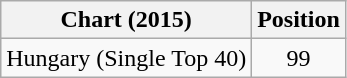<table class="wikitable">
<tr>
<th>Chart (2015)</th>
<th>Position</th>
</tr>
<tr>
<td>Hungary (Single Top 40)</td>
<td style="text-align:center;">99</td>
</tr>
</table>
